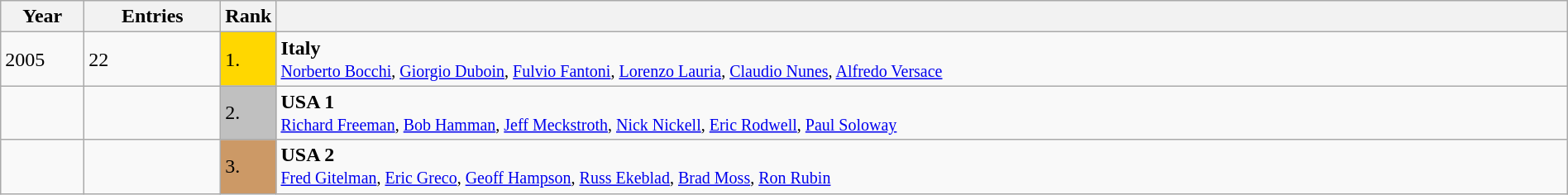<table class="wikitable" style="width:100%;">
<tr>
<th>Year</th>
<th>Entries</th>
<th>Rank</th>
<th></th>
</tr>
<tr>
<td width=60>2005</td>
<td>22</td>
<td style="background:gold; width:30px;">1.</td>
<td> <strong>Italy</strong><br><small><a href='#'>Norberto Bocchi</a>, <a href='#'>Giorgio Duboin</a>, <a href='#'>Fulvio Fantoni</a>, <a href='#'>Lorenzo Lauria</a>, <a href='#'>Claudio Nunes</a>, <a href='#'>Alfredo Versace</a></small></td>
</tr>
<tr>
<td></td>
<td></td>
<td style="background:silver;">2.</td>
<td> <strong>USA 1</strong> <br><small><a href='#'>Richard Freeman</a>, <a href='#'>Bob Hamman</a>, <a href='#'>Jeff Meckstroth</a>, <a href='#'>Nick Nickell</a>, <a href='#'>Eric Rodwell</a>, <a href='#'>Paul Soloway</a></small></td>
</tr>
<tr>
<td></td>
<td></td>
<td style="background:#c96;">3.</td>
<td> <strong>USA 2</strong> <br><small><a href='#'>Fred Gitelman</a>, <a href='#'>Eric Greco</a>, <a href='#'>Geoff Hampson</a>, <a href='#'>Russ Ekeblad</a>, <a href='#'>Brad Moss</a>, <a href='#'>Ron Rubin</a></small></td>
</tr>
</table>
